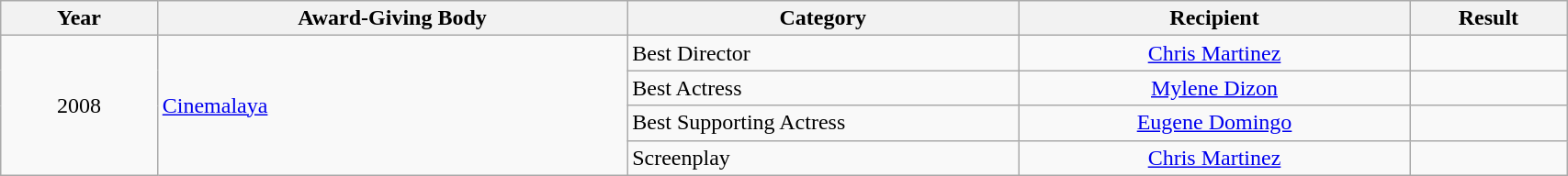<table | width="90%" class="wikitable sortable">
<tr>
<th width="10%">Year</th>
<th width="30%">Award-Giving Body</th>
<th width="25%">Category</th>
<th width="25%">Recipient</th>
<th width="10%">Result</th>
</tr>
<tr>
<td rowspan="4" align="center">2008</td>
<td rowspan="4" align="left"><a href='#'>Cinemalaya</a></td>
<td align="left">Best Director</td>
<td align="center"><a href='#'>Chris Martinez</a></td>
<td></td>
</tr>
<tr>
<td align="left">Best Actress</td>
<td align="center"><a href='#'>Mylene Dizon</a></td>
<td></td>
</tr>
<tr>
<td>Best Supporting Actress</td>
<td align=center><a href='#'>Eugene Domingo</a></td>
<td></td>
</tr>
<tr>
<td>Screenplay</td>
<td align=center><a href='#'>Chris Martinez</a></td>
<td></td>
</tr>
</table>
